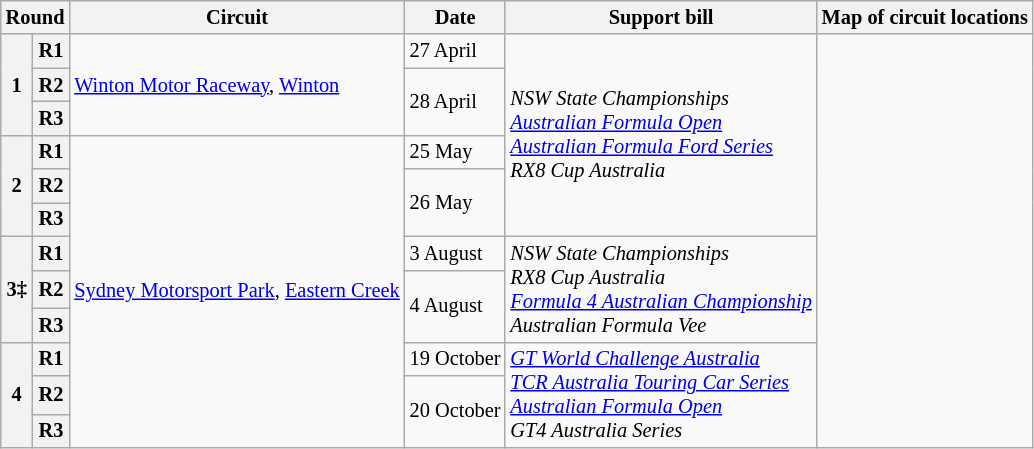<table class="wikitable" style="font-size: 85%">
<tr>
<th colspan="2">Round</th>
<th>Circuit</th>
<th>Date</th>
<th>Support bill</th>
<th>Map of circuit locations</th>
</tr>
<tr>
<th rowspan="3">1</th>
<th>R1</th>
<td rowspan="3"> <a href='#'>Winton Motor Raceway</a>, <a href='#'>Winton</a></td>
<td>27 April</td>
<td rowspan="6"><em>NSW State Championships</em><br><a href='#'><em>Australian Formula Open</em></a><br><em><a href='#'>Australian Formula Ford Series</a></em><br><em>RX8 Cup Australia</em></td>
<td rowspan="12"></td>
</tr>
<tr>
<th>R2</th>
<td rowspan="2">28 April</td>
</tr>
<tr>
<th>R3</th>
</tr>
<tr>
<th rowspan="3">2</th>
<th>R1</th>
<td rowspan="9"> <a href='#'>Sydney Motorsport Park</a>, <a href='#'>Eastern Creek</a></td>
<td>25 May</td>
</tr>
<tr>
<th>R2</th>
<td rowspan="2">26 May</td>
</tr>
<tr>
<th>R3</th>
</tr>
<tr>
<th rowspan="3">3‡</th>
<th>R1</th>
<td>3 August</td>
<td rowspan="3"><em>NSW State Championships</em><br><em>RX8 Cup Australia</em><br><em><a href='#'>Formula 4 Australian Championship</a></em><br><em>Australian Formula Vee</em></td>
</tr>
<tr>
<th>R2</th>
<td rowspan="2">4 August</td>
</tr>
<tr>
<th>R3</th>
</tr>
<tr>
<th rowspan="3">4</th>
<th>R1</th>
<td>19 October</td>
<td rowspan="3"><em><a href='#'>GT World Challenge Australia</a><br><a href='#'>TCR Australia Touring Car Series</a><br><a href='#'>Australian Formula Open</a><br>GT4 Australia Series</em></td>
</tr>
<tr>
<th>R2</th>
<td rowspan="2">20 October</td>
</tr>
<tr>
<th>R3</th>
</tr>
</table>
